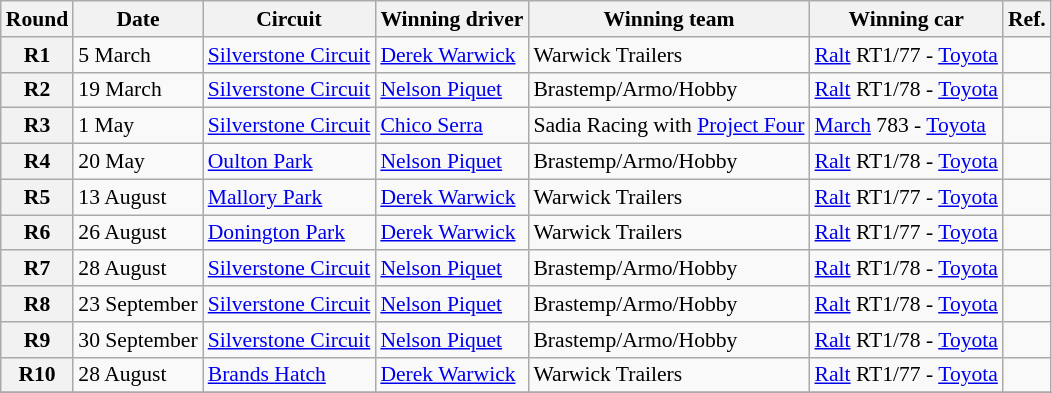<table class="wikitable" style="font-size: 90%;">
<tr>
<th>Round</th>
<th>Date</th>
<th>Circuit</th>
<th>Winning driver</th>
<th>Winning team</th>
<th>Winning car</th>
<th>Ref.</th>
</tr>
<tr>
<th>R1</th>
<td>5 March</td>
<td> <a href='#'>Silverstone Circuit</a></td>
<td> <a href='#'>Derek Warwick</a></td>
<td>Warwick Trailers</td>
<td><a href='#'>Ralt</a> RT1/77 - <a href='#'>Toyota</a></td>
<td></td>
</tr>
<tr>
<th>R2</th>
<td>19 March</td>
<td> <a href='#'>Silverstone Circuit</a></td>
<td> <a href='#'>Nelson Piquet</a></td>
<td>Brastemp/Armo/Hobby</td>
<td><a href='#'>Ralt</a> RT1/78 - <a href='#'>Toyota</a></td>
<td></td>
</tr>
<tr>
<th>R3</th>
<td>1 May</td>
<td> <a href='#'>Silverstone Circuit</a></td>
<td> <a href='#'>Chico Serra</a></td>
<td>Sadia Racing with <a href='#'>Project Four</a></td>
<td><a href='#'>March</a> 783 - <a href='#'>Toyota</a></td>
<td></td>
</tr>
<tr>
<th>R4</th>
<td>20 May</td>
<td> <a href='#'>Oulton Park</a></td>
<td> <a href='#'>Nelson Piquet</a></td>
<td>Brastemp/Armo/Hobby</td>
<td><a href='#'>Ralt</a> RT1/78 - <a href='#'>Toyota</a></td>
<td></td>
</tr>
<tr>
<th>R5</th>
<td>13 August</td>
<td> <a href='#'>Mallory Park</a></td>
<td> <a href='#'>Derek Warwick</a></td>
<td>Warwick Trailers</td>
<td><a href='#'>Ralt</a> RT1/77 - <a href='#'>Toyota</a></td>
<td></td>
</tr>
<tr>
<th>R6</th>
<td>26 August</td>
<td> <a href='#'>Donington Park</a></td>
<td> <a href='#'>Derek Warwick</a></td>
<td>Warwick Trailers</td>
<td><a href='#'>Ralt</a> RT1/77 - <a href='#'>Toyota</a></td>
<td></td>
</tr>
<tr>
<th>R7</th>
<td>28 August</td>
<td> <a href='#'>Silverstone Circuit</a></td>
<td> <a href='#'>Nelson Piquet</a></td>
<td>Brastemp/Armo/Hobby</td>
<td><a href='#'>Ralt</a> RT1/78 - <a href='#'>Toyota</a></td>
<td></td>
</tr>
<tr>
<th>R8</th>
<td>23 September</td>
<td> <a href='#'>Silverstone Circuit</a></td>
<td> <a href='#'>Nelson Piquet</a></td>
<td>Brastemp/Armo/Hobby</td>
<td><a href='#'>Ralt</a> RT1/78 - <a href='#'>Toyota</a></td>
<td></td>
</tr>
<tr>
<th>R9</th>
<td>30 September</td>
<td> <a href='#'>Silverstone Circuit</a></td>
<td> <a href='#'>Nelson Piquet</a></td>
<td>Brastemp/Armo/Hobby</td>
<td><a href='#'>Ralt</a> RT1/78 - <a href='#'>Toyota</a></td>
<td></td>
</tr>
<tr>
<th>R10</th>
<td>28 August</td>
<td> <a href='#'>Brands Hatch</a></td>
<td> <a href='#'>Derek Warwick</a></td>
<td>Warwick Trailers</td>
<td><a href='#'>Ralt</a> RT1/77 - <a href='#'>Toyota</a></td>
<td></td>
</tr>
<tr>
</tr>
</table>
